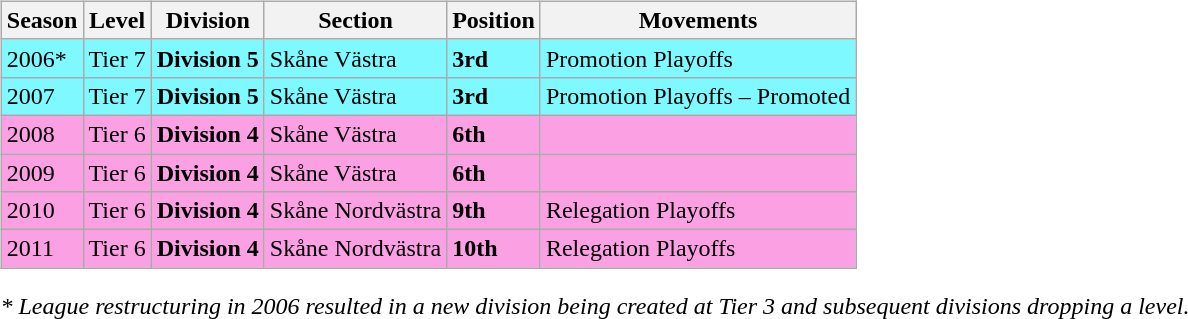<table>
<tr>
<td valign="top" width=0%><br><table class="wikitable">
<tr style="background:#f0f6fa;">
<th><strong>Season</strong></th>
<th><strong>Level</strong></th>
<th><strong>Division</strong></th>
<th><strong>Section</strong></th>
<th><strong>Position</strong></th>
<th><strong>Movements</strong></th>
</tr>
<tr>
<td style="background:#7DF9FF;">2006*</td>
<td style="background:#7DF9FF;">Tier 7</td>
<td style="background:#7DF9FF;"><strong>Division 5</strong></td>
<td style="background:#7DF9FF;">Skåne Västra</td>
<td style="background:#7DF9FF;"><strong>3rd</strong></td>
<td style="background:#7DF9FF;">Promotion Playoffs</td>
</tr>
<tr>
<td style="background:#7DF9FF;">2007</td>
<td style="background:#7DF9FF;">Tier 7</td>
<td style="background:#7DF9FF;"><strong>Division 5</strong></td>
<td style="background:#7DF9FF;">Skåne Västra</td>
<td style="background:#7DF9FF;"><strong>3rd</strong></td>
<td style="background:#7DF9FF;">Promotion Playoffs – Promoted</td>
</tr>
<tr>
<td style="background:#FBA0E3;">2008</td>
<td style="background:#FBA0E3;">Tier 6</td>
<td style="background:#FBA0E3;"><strong>Division 4</strong></td>
<td style="background:#FBA0E3;">Skåne Västra</td>
<td style="background:#FBA0E3;"><strong>6th</strong></td>
<td style="background:#FBA0E3;"></td>
</tr>
<tr>
<td style="background:#FBA0E3;">2009</td>
<td style="background:#FBA0E3;">Tier 6</td>
<td style="background:#FBA0E3;"><strong>Division 4</strong></td>
<td style="background:#FBA0E3;">Skåne Västra</td>
<td style="background:#FBA0E3;"><strong>6th</strong></td>
<td style="background:#FBA0E3;"></td>
</tr>
<tr>
<td style="background:#FBA0E3;">2010</td>
<td style="background:#FBA0E3;">Tier 6</td>
<td style="background:#FBA0E3;"><strong>Division 4</strong></td>
<td style="background:#FBA0E3;">Skåne Nordvästra</td>
<td style="background:#FBA0E3;"><strong>9th</strong></td>
<td style="background:#FBA0E3;">Relegation Playoffs</td>
</tr>
<tr>
<td style="background:#FBA0E3;">2011</td>
<td style="background:#FBA0E3;">Tier 6</td>
<td style="background:#FBA0E3;"><strong>Division 4</strong></td>
<td style="background:#FBA0E3;">Skåne Nordvästra</td>
<td style="background:#FBA0E3;"><strong>10th</strong></td>
<td style="background:#FBA0E3;">Relegation Playoffs</td>
</tr>
</table>
<em>* League restructuring in 2006 resulted in a new division being created at Tier 3 and subsequent divisions dropping a level.</em>


</td>
</tr>
</table>
